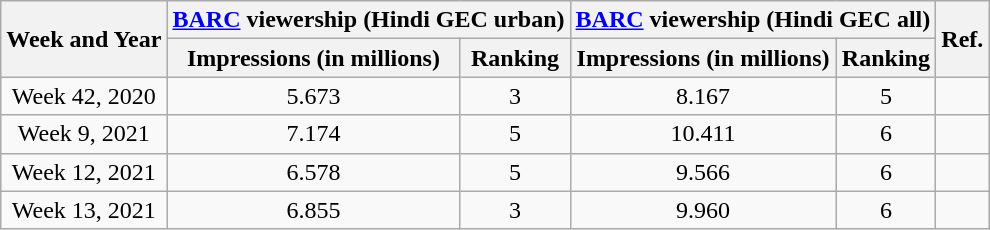<table class="wikitable" style="text-align:center">
<tr>
<th rowspan="2">Week and Year</th>
<th colspan="2"><a href='#'>BARC</a> viewership (Hindi GEC urban)</th>
<th colspan="2"><a href='#'>BARC</a> viewership (Hindi GEC all)</th>
<th rowspan="2">Ref.</th>
</tr>
<tr>
<th>Impressions (in millions)</th>
<th>Ranking</th>
<th>Impressions (in millions)</th>
<th>Ranking</th>
</tr>
<tr>
<td>Week 42, 2020</td>
<td>5.673</td>
<td>3</td>
<td>8.167</td>
<td>5</td>
<td></td>
</tr>
<tr>
<td>Week 9, 2021</td>
<td>7.174</td>
<td>5</td>
<td>10.411</td>
<td>6</td>
<td></td>
</tr>
<tr>
<td>Week 12, 2021</td>
<td>6.578</td>
<td>5</td>
<td>9.566</td>
<td>6</td>
<td></td>
</tr>
<tr>
<td>Week 13, 2021</td>
<td>6.855</td>
<td>3</td>
<td>9.960</td>
<td>6</td>
<td></td>
</tr>
</table>
